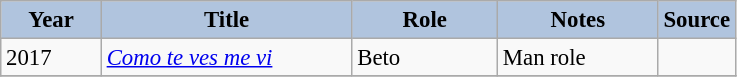<table class="wikitable sortable plainrowheaders" style="width=95%; font-size: 95%;">
<tr>
<th style="background:#b0c4de; width:60px;">Year</th>
<th style="background:#b0c4de; width:160px;">Title</th>
<th style="background:#b0c4de; width:90px;">Role</th>
<th style="background:#b0c4de;  width:100px;">Notes</th>
<th style="background:#b0c4de;  width:30px;">Source</th>
</tr>
<tr>
<td>2017</td>
<td><em><a href='#'>Como te ves me vi</a></em></td>
<td>Beto</td>
<td>Man role</td>
<td></td>
</tr>
<tr>
</tr>
</table>
